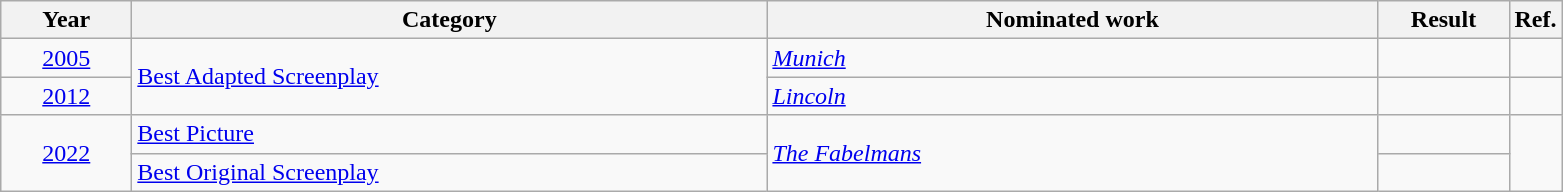<table class=wikitable>
<tr>
<th scope="col" style="width:5em;">Year</th>
<th scope="col" style="width:26em;">Category</th>
<th scope="col" style="width:25em;">Nominated work</th>
<th scope="col" style="width:5em;">Result</th>
<th>Ref.</th>
</tr>
<tr>
<td style="text-align:center;"><a href='#'>2005</a></td>
<td rowspan=2><a href='#'>Best Adapted Screenplay</a></td>
<td><em><a href='#'>Munich</a></em></td>
<td></td>
<td></td>
</tr>
<tr>
<td style="text-align:center;"><a href='#'>2012</a></td>
<td><em><a href='#'>Lincoln</a></em></td>
<td></td>
<td></td>
</tr>
<tr>
<td style="text-align:center;", rowspan=2><a href='#'>2022</a></td>
<td><a href='#'>Best Picture</a></td>
<td rowspan=2><em><a href='#'>The Fabelmans</a></em></td>
<td></td>
<td rowspan=2></td>
</tr>
<tr>
<td><a href='#'>Best Original Screenplay</a></td>
<td></td>
</tr>
</table>
